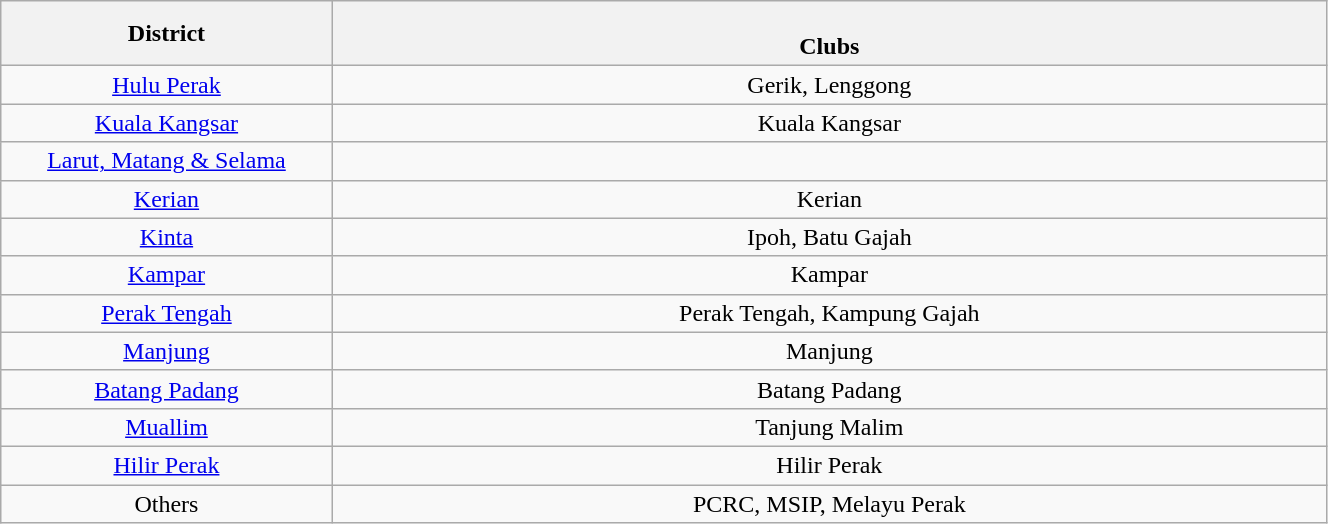<table class="wikitable"  style="text-align:center; width:70%;">
<tr>
<th>District</th>
<th width="75%"><br>Clubs</th>
</tr>
<tr>
<td><a href='#'>Hulu Perak</a></td>
<td>Gerik, Lenggong</td>
</tr>
<tr>
<td><a href='#'>Kuala Kangsar</a></td>
<td>Kuala Kangsar</td>
</tr>
<tr>
<td><a href='#'>Larut, Matang & Selama</a></td>
<td></td>
</tr>
<tr>
<td><a href='#'>Kerian</a></td>
<td>Kerian</td>
</tr>
<tr>
<td><a href='#'>Kinta</a></td>
<td>Ipoh, Batu Gajah</td>
</tr>
<tr>
<td><a href='#'>Kampar</a></td>
<td>Kampar</td>
</tr>
<tr>
<td><a href='#'>Perak Tengah</a></td>
<td>Perak Tengah, Kampung Gajah</td>
</tr>
<tr>
<td><a href='#'>Manjung</a></td>
<td>Manjung</td>
</tr>
<tr>
<td><a href='#'>Batang Padang</a></td>
<td>Batang Padang</td>
</tr>
<tr>
<td><a href='#'>Muallim</a></td>
<td>Tanjung Malim</td>
</tr>
<tr>
<td><a href='#'>Hilir Perak</a></td>
<td>Hilir Perak</td>
</tr>
<tr>
<td>Others</td>
<td>PCRC, MSIP, Melayu Perak</td>
</tr>
</table>
